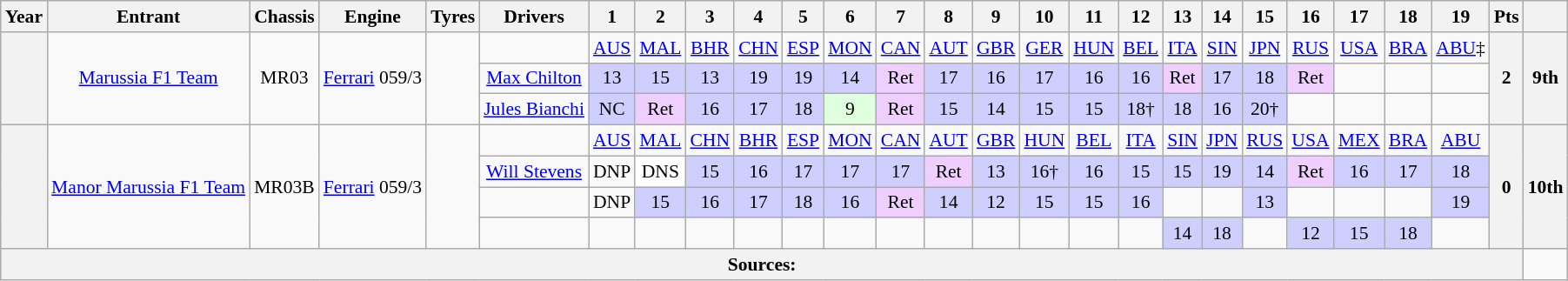<table class="wikitable" style="text-align:center; font-size:90%">
<tr>
<th>Year</th>
<th>Entrant</th>
<th>Chassis</th>
<th>Engine</th>
<th>Tyres</th>
<th>Drivers</th>
<th>1</th>
<th>2</th>
<th>3</th>
<th>4</th>
<th>5</th>
<th>6</th>
<th>7</th>
<th>8</th>
<th>9</th>
<th>10</th>
<th>11</th>
<th>12</th>
<th>13</th>
<th>14</th>
<th>15</th>
<th>16</th>
<th>17</th>
<th>18</th>
<th>19</th>
<th>Pts</th>
<th></th>
</tr>
<tr>
<th rowspan=3></th>
<td rowspan=3><a href='#'>Marussia F1 Team</a></td>
<td rowspan=3>MR03</td>
<td rowspan=3><a href='#'>Ferrari</a> 059/3</td>
<td rowspan=3></td>
<td></td>
<td><a href='#'>AUS</a></td>
<td><a href='#'>MAL</a></td>
<td><a href='#'>BHR</a></td>
<td><a href='#'>CHN</a></td>
<td><a href='#'>ESP</a></td>
<td><a href='#'>MON</a></td>
<td><a href='#'>CAN</a></td>
<td><a href='#'>AUT</a></td>
<td><a href='#'>GBR</a></td>
<td><a href='#'>GER</a></td>
<td><a href='#'>HUN</a></td>
<td><a href='#'>BEL</a></td>
<td><a href='#'>ITA</a></td>
<td><a href='#'>SIN</a></td>
<td><a href='#'>JPN</a></td>
<td><a href='#'>RUS</a></td>
<td><a href='#'>USA</a></td>
<td><a href='#'>BRA</a></td>
<td><a href='#'>ABU</a>‡</td>
<th rowspan="3">2</th>
<th rowspan="3">9th</th>
</tr>
<tr>
<td><a href='#'>Max Chilton</a></td>
<td style="background:#cfcfff;">13</td>
<td style="background:#cfcfff;">15</td>
<td style="background:#cfcfff;">13</td>
<td style="background:#cfcfff;">19</td>
<td style="background:#cfcfff;">19</td>
<td style="background:#cfcfff;">14</td>
<td style="background:#efcfff;">Ret</td>
<td style="background:#cfcfff;">17</td>
<td style="background:#cfcfff;">16</td>
<td style="background:#cfcfff;">17</td>
<td style="background:#cfcfff;">16</td>
<td style="background:#cfcfff;">16</td>
<td style="background:#efcfff;">Ret</td>
<td style="background:#cfcfff;">17</td>
<td style="background:#cfcfff;">18</td>
<td style="background:#efcfff;">Ret</td>
<td></td>
<td></td>
<td></td>
</tr>
<tr>
<td><a href='#'>Jules Bianchi</a></td>
<td style="background:#cfcfff;">NC</td>
<td style="background:#efcfff;">Ret</td>
<td style="background:#cfcfff;">16</td>
<td style="background:#cfcfff;">17</td>
<td style="background:#cfcfff;">18</td>
<td style="background:#dfffdf;">9</td>
<td style="background:#efcfff;">Ret</td>
<td style="background:#cfcfff;">15</td>
<td style="background:#cfcfff;">14</td>
<td style="background:#cfcfff;">15</td>
<td style="background:#cfcfff;">15</td>
<td style="background:#cfcfff;">18†</td>
<td style="background:#cfcfff;">18</td>
<td style="background:#cfcfff;">16</td>
<td style="background:#cfcfff;">20†</td>
<td></td>
<td></td>
<td></td>
<td></td>
</tr>
<tr>
<th rowspan=4></th>
<td rowspan=4><a href='#'>Manor Marussia F1 Team</a></td>
<td rowspan=4>MR03B</td>
<td rowspan=4><a href='#'>Ferrari</a> 059/3</td>
<td rowspan=4></td>
<td></td>
<td><a href='#'>AUS</a></td>
<td><a href='#'>MAL</a></td>
<td><a href='#'>CHN</a></td>
<td><a href='#'>BHR</a></td>
<td><a href='#'>ESP</a></td>
<td><a href='#'>MON</a></td>
<td><a href='#'>CAN</a></td>
<td><a href='#'>AUT</a></td>
<td><a href='#'>GBR</a></td>
<td><a href='#'>HUN</a></td>
<td><a href='#'>BEL</a></td>
<td><a href='#'>ITA</a></td>
<td><a href='#'>SIN</a></td>
<td><a href='#'>JPN</a></td>
<td><a href='#'>RUS</a></td>
<td><a href='#'>USA</a></td>
<td><a href='#'>MEX</a></td>
<td><a href='#'>BRA</a></td>
<td><a href='#'>ABU</a></td>
<th rowspan="4">0</th>
<th rowspan="4">10th</th>
</tr>
<tr>
<td><a href='#'>Will Stevens</a></td>
<td>DNP</td>
<td style="background:#ffffff;">DNS</td>
<td style="background:#cfcfff;">15</td>
<td style="background:#cfcfff;">16</td>
<td style="background:#cfcfff;">17</td>
<td style="background:#cfcfff;">17</td>
<td style="background:#cfcfff;">17</td>
<td style="background:#efcfff;">Ret</td>
<td style="background:#cfcfff;">13</td>
<td style="background:#cfcfff;">16†</td>
<td style="background:#cfcfff;">16</td>
<td style="background:#cfcfff;">15</td>
<td style="background:#cfcfff;">15</td>
<td style="background:#cfcfff;">19</td>
<td style="background:#cfcfff;">14</td>
<td style="background:#efcfff;">Ret</td>
<td style="background:#cfcfff;">16</td>
<td style="background:#cfcfff;">17</td>
<td style="background:#cfcfff;">18</td>
</tr>
<tr>
<td></td>
<td>DNP</td>
<td style="background:#cfcfff;">15</td>
<td style="background:#cfcfff;">16</td>
<td style="background:#cfcfff;">17</td>
<td style="background:#cfcfff;">18</td>
<td style="background:#cfcfff;">16</td>
<td style="background:#efcfff;">Ret</td>
<td style="background:#cfcfff;">14</td>
<td style="background:#cfcfff;">12</td>
<td style="background:#cfcfff;">15</td>
<td style="background:#cfcfff;">15</td>
<td style="background:#cfcfff;">16</td>
<td></td>
<td></td>
<td style="background:#cfcfff;">13</td>
<td></td>
<td></td>
<td></td>
<td style="background:#cfcfff;">19</td>
</tr>
<tr>
<td></td>
<td></td>
<td></td>
<td></td>
<td></td>
<td></td>
<td></td>
<td></td>
<td></td>
<td></td>
<td></td>
<td></td>
<td></td>
<td style="background:#cfcfff;">14</td>
<td style="background:#cfcfff;">18</td>
<td></td>
<td style="background:#cfcfff;">12</td>
<td style="background:#cfcfff;">15</td>
<td style="background:#cfcfff;">18</td>
<td></td>
</tr>
<tr>
<th colspan="26">Sources:</th>
</tr>
</table>
